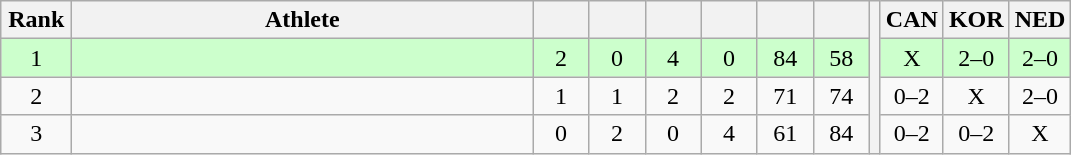<table class="wikitable" style="text-align:center">
<tr>
<th width=40>Rank</th>
<th width=300>Athlete</th>
<th width=30></th>
<th width=30></th>
<th width=30></th>
<th width=30></th>
<th width=30></th>
<th width=30></th>
<th rowspan=4></th>
<th width=30>CAN</th>
<th width=30>KOR</th>
<th width=30>NED</th>
</tr>
<tr style="background-color:#ccffcc;">
<td>1</td>
<td align=left></td>
<td>2</td>
<td>0</td>
<td>4</td>
<td>0</td>
<td>84</td>
<td>58</td>
<td>X</td>
<td>2–0</td>
<td>2–0</td>
</tr>
<tr>
<td>2</td>
<td align=left></td>
<td>1</td>
<td>1</td>
<td>2</td>
<td>2</td>
<td>71</td>
<td>74</td>
<td>0–2</td>
<td>X</td>
<td>2–0</td>
</tr>
<tr>
<td>3</td>
<td align=left></td>
<td>0</td>
<td>2</td>
<td>0</td>
<td>4</td>
<td>61</td>
<td>84</td>
<td>0–2</td>
<td>0–2</td>
<td>X</td>
</tr>
</table>
